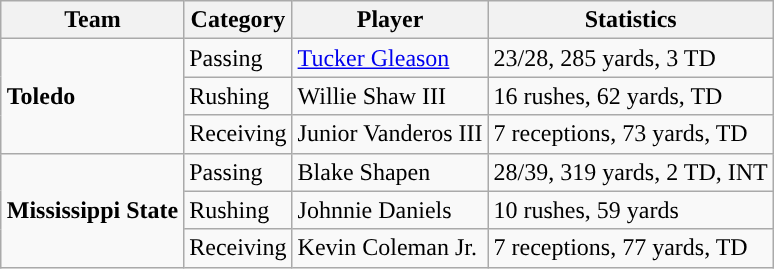<table class="wikitable" style="float: right;">
<tr>
<th>Team</th>
<th>Category</th>
<th>Player</th>
<th>Statistics</th>
</tr>
<tr>
<td rowspan=3><strong>Toledo</strong></td>
<td>Passing</td>
<td><a href='#'>Tucker Gleason</a></td>
<td>23/28, 285 yards, 3 TD</td>
</tr>
<tr>
<td>Rushing</td>
<td>Willie Shaw III</td>
<td>16 rushes, 62 yards, TD</td>
</tr>
<tr>
<td>Receiving</td>
<td>Junior Vanderos III</td>
<td>7 receptions, 73 yards, TD</td>
</tr>
<tr>
<td rowspan=3><strong>Mississippi State</strong></td>
<td>Passing</td>
<td>Blake Shapen</td>
<td>28/39, 319 yards, 2 TD, INT</td>
</tr>
<tr>
<td>Rushing</td>
<td>Johnnie Daniels</td>
<td>10 rushes, 59 yards</td>
</tr>
<tr>
<td>Receiving</td>
<td>Kevin Coleman Jr.</td>
<td>7 receptions, 77 yards, TD</td>
</tr>
</table>
